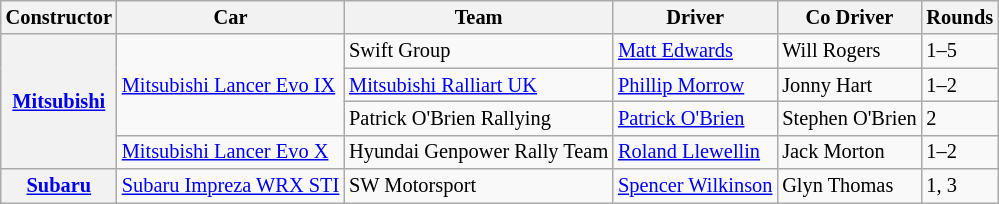<table class=wikitable style="font-size: 85%">
<tr>
<th>Constructor</th>
<th>Car</th>
<th>Team</th>
<th>Driver</th>
<th>Co Driver</th>
<th>Rounds</th>
</tr>
<tr>
<th rowspan=4><a href='#'>Mitsubishi</a></th>
<td rowspan=3><a href='#'>Mitsubishi Lancer Evo IX</a></td>
<td> Swift Group</td>
<td> <a href='#'>Matt Edwards</a></td>
<td> Will Rogers</td>
<td>1–5</td>
</tr>
<tr>
<td> <a href='#'>Mitsubishi Ralliart UK</a></td>
<td> <a href='#'>Phillip Morrow</a></td>
<td> Jonny Hart</td>
<td>1–2</td>
</tr>
<tr>
<td> Patrick O'Brien Rallying</td>
<td> <a href='#'>Patrick O'Brien</a></td>
<td> Stephen O'Brien</td>
<td>2</td>
</tr>
<tr>
<td><a href='#'>Mitsubishi Lancer Evo X</a></td>
<td> Hyundai Genpower Rally Team</td>
<td> <a href='#'>Roland Llewellin</a></td>
<td> Jack Morton</td>
<td>1–2</td>
</tr>
<tr>
<th><a href='#'>Subaru</a></th>
<td><a href='#'>Subaru Impreza WRX STI</a></td>
<td> SW Motorsport</td>
<td> <a href='#'>Spencer Wilkinson</a></td>
<td> Glyn Thomas</td>
<td>1, 3</td>
</tr>
</table>
